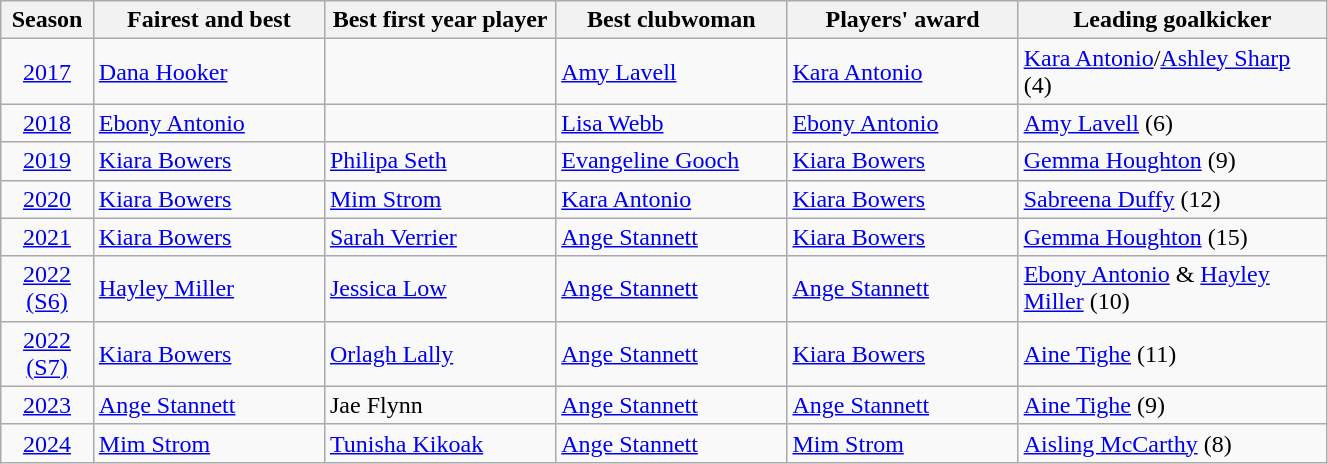<table class="wikitable sortable" width=70%>
<tr>
<th width=5%>Season</th>
<th width=15%>Fairest and best</th>
<th width=15%>Best first year player</th>
<th width=15%>Best clubwoman</th>
<th width=15%>Players' award</th>
<th width=20%>Leading goalkicker</th>
</tr>
<tr>
<td align=center><a href='#'>2017</a></td>
<td><a href='#'>Dana Hooker</a></td>
<td></td>
<td><a href='#'>Amy Lavell</a></td>
<td><a href='#'>Kara Antonio</a></td>
<td><a href='#'>Kara Antonio</a>/<a href='#'>Ashley Sharp</a> (4)</td>
</tr>
<tr>
<td align=center><a href='#'>2018</a></td>
<td><a href='#'>Ebony Antonio</a></td>
<td></td>
<td><a href='#'>Lisa Webb</a></td>
<td><a href='#'>Ebony Antonio</a></td>
<td><a href='#'>Amy Lavell</a> (6)</td>
</tr>
<tr>
<td align=center><a href='#'>2019</a></td>
<td><a href='#'>Kiara Bowers</a></td>
<td><a href='#'>Philipa Seth</a></td>
<td><a href='#'>Evangeline Gooch</a></td>
<td><a href='#'>Kiara Bowers</a></td>
<td><a href='#'>Gemma Houghton</a> (9)</td>
</tr>
<tr>
<td align=center><a href='#'>2020</a></td>
<td><a href='#'>Kiara Bowers</a></td>
<td><a href='#'>Mim Strom</a></td>
<td><a href='#'>Kara Antonio</a></td>
<td><a href='#'>Kiara Bowers</a></td>
<td><a href='#'>Sabreena Duffy</a> (12)</td>
</tr>
<tr>
<td align=center><a href='#'>2021</a></td>
<td><a href='#'>Kiara Bowers</a></td>
<td><a href='#'>Sarah Verrier</a></td>
<td><a href='#'>Ange Stannett</a></td>
<td><a href='#'>Kiara Bowers</a></td>
<td><a href='#'>Gemma Houghton</a> (15)</td>
</tr>
<tr>
<td align=center><a href='#'>2022 (S6)</a></td>
<td><a href='#'>Hayley Miller</a></td>
<td><a href='#'>Jessica Low</a></td>
<td><a href='#'>Ange Stannett</a></td>
<td><a href='#'>Ange Stannett</a></td>
<td><a href='#'>Ebony Antonio</a> & <a href='#'>Hayley Miller</a> (10)</td>
</tr>
<tr>
<td align=center><a href='#'>2022 (S7)</a></td>
<td><a href='#'>Kiara Bowers</a></td>
<td><a href='#'>Orlagh Lally</a></td>
<td><a href='#'>Ange Stannett</a></td>
<td><a href='#'>Kiara Bowers</a></td>
<td><a href='#'>Aine Tighe</a> (11)</td>
</tr>
<tr>
<td align=center><a href='#'>2023</a></td>
<td><a href='#'>Ange Stannett</a></td>
<td>Jae Flynn</td>
<td><a href='#'>Ange Stannett</a></td>
<td><a href='#'>Ange Stannett</a></td>
<td><a href='#'>Aine Tighe</a> (9)</td>
</tr>
<tr>
<td align=center><a href='#'>2024</a></td>
<td><a href='#'>Mim Strom</a></td>
<td><a href='#'>Tunisha Kikoak</a></td>
<td><a href='#'>Ange Stannett</a></td>
<td><a href='#'>Mim Strom</a></td>
<td><a href='#'>Aisling McCarthy</a> (8)</td>
</tr>
</table>
